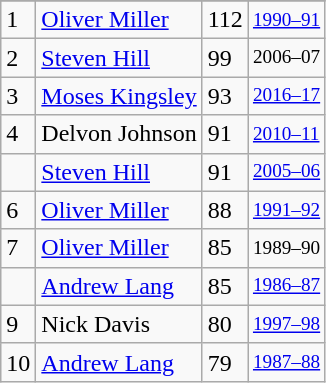<table class="wikitable">
<tr>
</tr>
<tr>
<td>1</td>
<td><a href='#'>Oliver Miller</a></td>
<td>112</td>
<td style="font-size:80%;"><a href='#'>1990–91</a></td>
</tr>
<tr>
<td>2</td>
<td><a href='#'>Steven Hill</a></td>
<td>99</td>
<td style="font-size:80%;">2006–07</td>
</tr>
<tr>
<td>3</td>
<td><a href='#'>Moses Kingsley</a></td>
<td>93</td>
<td style="font-size:80%;"><a href='#'>2016–17</a></td>
</tr>
<tr>
<td>4</td>
<td>Delvon Johnson</td>
<td>91</td>
<td style="font-size:80%;"><a href='#'>2010–11</a></td>
</tr>
<tr>
<td></td>
<td><a href='#'>Steven Hill</a></td>
<td>91</td>
<td style="font-size:80%;"><a href='#'>2005–06</a></td>
</tr>
<tr>
<td>6</td>
<td><a href='#'>Oliver Miller</a></td>
<td>88</td>
<td style="font-size:80%;"><a href='#'>1991–92</a></td>
</tr>
<tr>
<td>7</td>
<td><a href='#'>Oliver Miller</a></td>
<td>85</td>
<td style="font-size:80%;">1989–90</td>
</tr>
<tr>
<td></td>
<td><a href='#'>Andrew Lang</a></td>
<td>85</td>
<td style="font-size:80%;"><a href='#'>1986–87</a></td>
</tr>
<tr>
<td>9</td>
<td>Nick Davis</td>
<td>80</td>
<td style="font-size:80%;"><a href='#'>1997–98</a></td>
</tr>
<tr>
<td>10</td>
<td><a href='#'>Andrew Lang</a></td>
<td>79</td>
<td style="font-size:80%;"><a href='#'>1987–88</a></td>
</tr>
</table>
